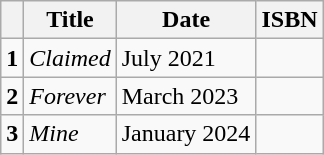<table class="wikitable">
<tr>
<th></th>
<th>Title</th>
<th>Date</th>
<th>ISBN</th>
</tr>
<tr>
<td><strong>1</strong></td>
<td><em>Claimed</em></td>
<td>July 2021</td>
<td></td>
</tr>
<tr>
<td><strong>2</strong></td>
<td><em>Forever</em></td>
<td>March 2023</td>
<td></td>
</tr>
<tr>
<td><strong>3</strong></td>
<td><em>Mine</em></td>
<td>January 2024</td>
</tr>
</table>
